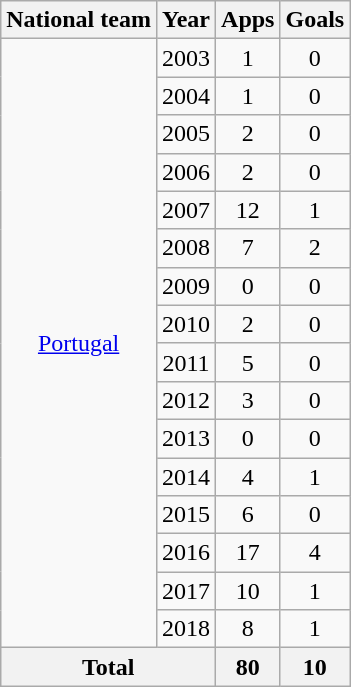<table class=wikitable style=text-align:center>
<tr>
<th>National team</th>
<th>Year</th>
<th>Apps</th>
<th>Goals</th>
</tr>
<tr>
<td rowspan="16"><a href='#'>Portugal</a></td>
<td>2003</td>
<td>1</td>
<td>0</td>
</tr>
<tr>
<td>2004</td>
<td>1</td>
<td>0</td>
</tr>
<tr>
<td>2005</td>
<td>2</td>
<td>0</td>
</tr>
<tr>
<td>2006</td>
<td>2</td>
<td>0</td>
</tr>
<tr>
<td>2007</td>
<td>12</td>
<td>1</td>
</tr>
<tr>
<td>2008</td>
<td>7</td>
<td>2</td>
</tr>
<tr>
<td>2009</td>
<td>0</td>
<td>0</td>
</tr>
<tr>
<td>2010</td>
<td>2</td>
<td>0</td>
</tr>
<tr>
<td>2011</td>
<td>5</td>
<td>0</td>
</tr>
<tr>
<td>2012</td>
<td>3</td>
<td>0</td>
</tr>
<tr>
<td>2013</td>
<td>0</td>
<td>0</td>
</tr>
<tr>
<td>2014</td>
<td>4</td>
<td>1</td>
</tr>
<tr>
<td>2015</td>
<td>6</td>
<td>0</td>
</tr>
<tr>
<td>2016</td>
<td>17</td>
<td>4</td>
</tr>
<tr>
<td>2017</td>
<td>10</td>
<td>1</td>
</tr>
<tr>
<td>2018</td>
<td>8</td>
<td>1</td>
</tr>
<tr>
<th colspan="2">Total</th>
<th>80</th>
<th>10</th>
</tr>
</table>
